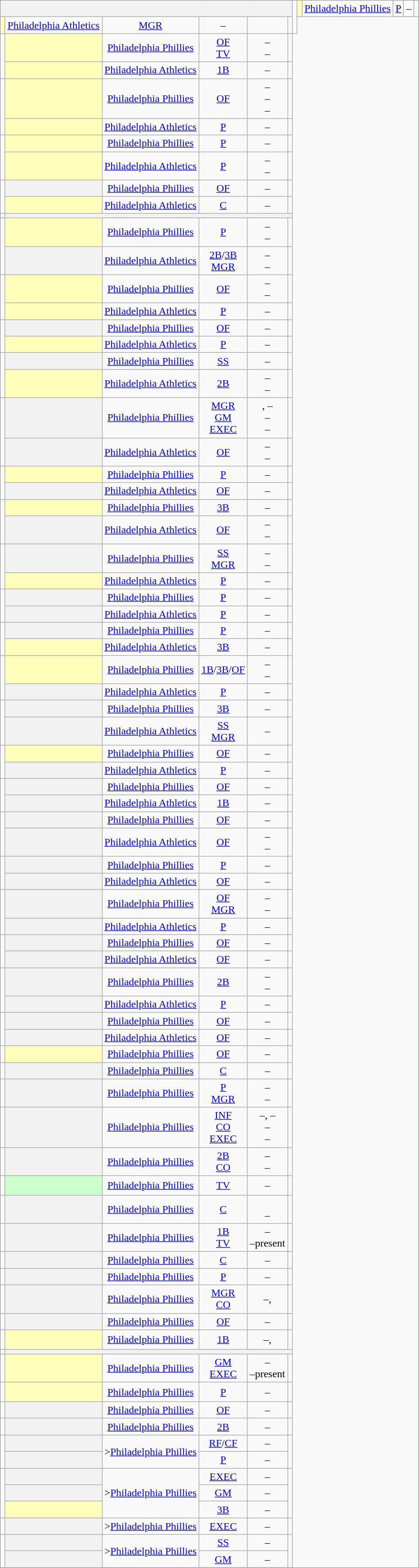<table class="wikitable">
<tr>
<th colspan="6" style="><strong>Philadelphia Baseball Wall of Fame</strong></th>
</tr>
<tr>
<th scope="col" style=">Inducted</th>
<th scope="col" style=">Player<br></onlyinclude>!scope="col" style=";| Team<onlyinclude></th>
<th scope="col" style=">Position</th>
<th scope="col" style=">Years</th>
<th class="unsortable" style=">Ref</onlyinclude></th>
</tr>
<tr align="center">
<td rowspan=2></td>
<th scope="row" style="background-color:#ffffbb;"><sup></sup></th>
<td><a href='#'>Philadelphia Phillies</a></td>
<td><a href='#'>P</a></td>
<td>–</td>
<td></td>
</tr>
<tr align="center">
<th scope="row" style="background-color:#ffffbb;"><sup></sup></th>
<td><a href='#'>Philadelphia Athletics</a></td>
<td><a href='#'>MGR</a></td>
<td>–</td>
<td></td>
</tr>
<tr align="center">
<td rowspan=2></td>
<th scope="row" style="background-color:#ffffbb;"><sup></sup></th>
<td><a href='#'>Philadelphia Phillies</a></td>
<td><a href='#'>OF</a><br><a href='#'>TV</a></td>
<td>–<br>–</td>
<td></td>
</tr>
<tr align="center">
<th scope="row" style="background-color:#ffffbb;"><sup></sup></th>
<td><a href='#'>Philadelphia Athletics</a></td>
<td><a href='#'>1B</a></td>
<td>–</td>
<td></td>
</tr>
<tr align="center">
<td rowspan=2></td>
<th scope="row" style="background-color:#ffffbb;"><sup></sup></th>
<td><a href='#'>Philadelphia Phillies</a></td>
<td><a href='#'>OF</a></td>
<td>–<br>–<br>–</td>
<td></td>
</tr>
<tr align="center">
<th scope="row" style="background-color:#ffffbb;"><sup></sup></th>
<td><a href='#'>Philadelphia Athletics</a></td>
<td><a href='#'>P</a></td>
<td>–</td>
<td></td>
</tr>
<tr align="center">
<td rowspan=2></td>
<th scope="row" style="background-color:#ffffbb;"><sup></sup></th>
<td><a href='#'>Philadelphia Phillies</a></td>
<td><a href='#'>P</a></td>
<td>–<br></td>
<td></td>
</tr>
<tr align="center">
<th scope="row" style="background-color:#ffffbb;"><sup></sup></th>
<td><a href='#'>Philadelphia Athletics</a></td>
<td><a href='#'>P</a></td>
<td>–<br>–<br></td>
<td></td>
</tr>
<tr align="center">
<td rowspan=2></td>
<th scope="row"></th>
<td><a href='#'>Philadelphia Phillies</a></td>
<td><a href='#'>OF</a></td>
<td>–</td>
<td></td>
</tr>
<tr align="center">
<th scope="row" style="background-color:#ffffbb;"><sup></sup></th>
<td><a href='#'>Philadelphia Athletics</a></td>
<td><a href='#'>C</a></td>
<td>–</td>
<td></td>
</tr>
<tr align="center">
<td></td>
<th colspan="5"></th>
</tr>
<tr align="center">
<td rowspan=2></td>
<th scope="row" style="background-color:#ffffbb;"><sup></sup></th>
<td><a href='#'>Philadelphia Phillies</a></td>
<td><a href='#'>P</a></td>
<td>–<br>–</td>
<td></td>
</tr>
<tr align="center">
<th scope="row"></th>
<td><a href='#'>Philadelphia Athletics</a></td>
<td><a href='#'>2B</a>/<a href='#'>3B</a><br><a href='#'>MGR</a></td>
<td>–<br>–</td>
<td></td>
</tr>
<tr align="center">
<td rowspan=2></td>
<th scope="row" style="background-color:#ffffbb;"><sup></sup></th>
<td><a href='#'>Philadelphia Phillies</a></td>
<td><a href='#'>OF</a></td>
<td>–<br>–</td>
<td></td>
</tr>
<tr align="center">
<th scope="row" style="background-color:#ffffbb;"><sup></sup></th>
<td><a href='#'>Philadelphia Athletics</a></td>
<td><a href='#'>P</a></td>
<td>–</td>
<td></td>
</tr>
<tr align="center">
<td rowspan=2></td>
<th scope="row"></th>
<td><a href='#'>Philadelphia Phillies</a></td>
<td><a href='#'>OF</a></td>
<td>–</td>
<td></td>
</tr>
<tr align="center">
<th scope="row" style="background-color:#ffffbb;"><sup></sup></th>
<td><a href='#'>Philadelphia Athletics</a></td>
<td><a href='#'>P</a></td>
<td>–</td>
<td></td>
</tr>
<tr align="center">
<td rowspan=2></td>
<th scope="row"></th>
<td><a href='#'>Philadelphia Phillies</a></td>
<td><a href='#'>SS</a></td>
<td>–</td>
<td></td>
</tr>
<tr align="center">
<th scope="row" style="background-color:#ffffbb;"><sup></sup></th>
<td><a href='#'>Philadelphia Athletics</a></td>
<td><a href='#'>2B</a></td>
<td>–<br>–</td>
<td></td>
</tr>
<tr align="center">
<td rowspan=2></td>
<th scope="row"></th>
<td><a href='#'>Philadelphia Phillies</a></td>
<td><a href='#'>MGR</a><br><a href='#'>GM</a><br><a href='#'>EXEC</a></td>
<td>, –<br>–<br>–</td>
<td></td>
</tr>
<tr align="center">
<th scope="row"></th>
<td><a href='#'>Philadelphia Athletics</a></td>
<td><a href='#'>OF</a></td>
<td>–<br>–</td>
<td></td>
</tr>
<tr align="center">
<td rowspan=2></td>
<th scope="row" style="background-color:#ffffbb;"><sup></sup></th>
<td><a href='#'>Philadelphia Phillies</a></td>
<td><a href='#'>P</a></td>
<td>–</td>
<td></td>
</tr>
<tr align="center">
<th scope="row"></th>
<td><a href='#'>Philadelphia Athletics</a></td>
<td><a href='#'>OF</a></td>
<td>–</td>
<td></td>
</tr>
<tr align="center">
<td rowspan=2></td>
<th scope="row" style="background-color:#ffffbb;"><sup></sup></th>
<td><a href='#'>Philadelphia Phillies</a></td>
<td><a href='#'>3B</a></td>
<td>–</td>
<td></td>
</tr>
<tr align="center">
<th scope="row"></th>
<td><a href='#'>Philadelphia Athletics</a></td>
<td><a href='#'>OF</a></td>
<td>–<br>–</td>
<td></td>
</tr>
<tr align="center">
<td rowspan=2></td>
<th scope="row"></th>
<td><a href='#'>Philadelphia Phillies</a></td>
<td><a href='#'>SS</a><br><a href='#'>MGR</a></td>
<td>–<br>–</td>
<td></td>
</tr>
<tr align="center">
<th scope="row" style="background-color:#ffffbb;"><sup></sup></th>
<td><a href='#'>Philadelphia Athletics</a></td>
<td><a href='#'>P</a></td>
<td>–</td>
<td></td>
</tr>
<tr align="center">
<td rowspan=2></td>
<th scope="row"></th>
<td><a href='#'>Philadelphia Phillies</a></td>
<td><a href='#'>P</a></td>
<td>–</td>
<td></td>
</tr>
<tr align="center">
<th scope="row"></th>
<td><a href='#'>Philadelphia Athletics</a></td>
<td><a href='#'>P</a></td>
<td>–</td>
<td></td>
</tr>
<tr align="center">
<td rowspan=2></td>
<th scope="row"></th>
<td><a href='#'>Philadelphia Phillies</a></td>
<td><a href='#'>P</a></td>
<td>–</td>
<td></td>
</tr>
<tr align="center">
<th scope="row" style="background-color:#ffffbb;"><sup></sup></th>
<td><a href='#'>Philadelphia Athletics</a></td>
<td><a href='#'>3B</a></td>
<td>–</td>
<td></td>
</tr>
<tr align="center">
<td rowspan=2></td>
<th scope="row" style="background-color:#ffffbb;"><sup></sup></th>
<td><a href='#'>Philadelphia Phillies</a></td>
<td><a href='#'>1B</a>/<a href='#'>3B</a>/<a href='#'>OF</a></td>
<td>–<br>–</td>
<td></td>
</tr>
<tr align="center">
<th scope="row"></th>
<td><a href='#'>Philadelphia Athletics</a></td>
<td><a href='#'>P</a></td>
<td>–</td>
<td></td>
</tr>
<tr align="center">
<td rowspan=2></td>
<th scope="row"></th>
<td><a href='#'>Philadelphia Phillies</a></td>
<td><a href='#'>3B</a></td>
<td>–</td>
<td></td>
</tr>
<tr align="center">
<th scope="row"></th>
<td><a href='#'>Philadelphia Athletics</a></td>
<td><a href='#'>SS</a><br><a href='#'>MGR</a></td>
<td>–<br></td>
<td></td>
</tr>
<tr align="center">
<td rowspan=2></td>
<th scope="row" style="background-color:#ffffbb;"><sup></sup></th>
<td><a href='#'>Philadelphia Phillies</a></td>
<td><a href='#'>OF</a></td>
<td>–</td>
<td></td>
</tr>
<tr align="center">
<th scope="row"></th>
<td><a href='#'>Philadelphia Athletics</a></td>
<td><a href='#'>P</a></td>
<td>–</td>
<td></td>
</tr>
<tr align="center">
<td rowspan=2></td>
<th scope="row"></th>
<td><a href='#'>Philadelphia Phillies</a></td>
<td><a href='#'>OF</a></td>
<td>–</td>
<td></td>
</tr>
<tr align="center">
<th scope="row"></th>
<td><a href='#'>Philadelphia Athletics</a></td>
<td><a href='#'>1B</a></td>
<td>–</td>
<td></td>
</tr>
<tr align="center">
<td rowspan=2></td>
<th scope="row"></th>
<td><a href='#'>Philadelphia Phillies</a></td>
<td><a href='#'>OF</a></td>
<td>–</td>
<td></td>
</tr>
<tr align="center">
<th scope="row"></th>
<td><a href='#'>Philadelphia Athletics</a></td>
<td><a href='#'>OF</a></td>
<td>–<br>–</td>
<td></td>
</tr>
<tr align="center">
<td rowspan=2></td>
<th scope="row"></th>
<td><a href='#'>Philadelphia Phillies</a></td>
<td><a href='#'>P</a></td>
<td>–</td>
<td></td>
</tr>
<tr align="center">
<th scope="row"></th>
<td><a href='#'>Philadelphia Athletics</a></td>
<td><a href='#'>OF</a></td>
<td>–</td>
<td></td>
</tr>
<tr align="center">
<td rowspan=2></td>
<th scope="row"></th>
<td><a href='#'>Philadelphia Phillies</a></td>
<td><a href='#'>OF</a><br><a href='#'>MGR</a></td>
<td>–<br>–</td>
<td></td>
</tr>
<tr align="center">
<th scope="row"></th>
<td><a href='#'>Philadelphia Athletics</a></td>
<td><a href='#'>P</a></td>
<td>–</td>
<td></td>
</tr>
<tr align="center">
<td rowspan=2></td>
<th scope="row"></th>
<td><a href='#'>Philadelphia Phillies</a></td>
<td><a href='#'>OF</a></td>
<td>–</td>
<td></td>
</tr>
<tr align="center">
<th scope="row"></th>
<td><a href='#'>Philadelphia Athletics</a></td>
<td><a href='#'>OF</a></td>
<td>–</td>
<td></td>
</tr>
<tr align="center">
<td rowspan=2></td>
<th scope="row"></th>
<td><a href='#'>Philadelphia Phillies</a></td>
<td><a href='#'>2B</a></td>
<td>–<br>–</td>
<td></td>
</tr>
<tr align="center">
<th scope="row"></th>
<td><a href='#'>Philadelphia Athletics</a></td>
<td><a href='#'>P</a></td>
<td>–</td>
<td></td>
</tr>
<tr align="center">
<td rowspan=2></td>
<th scope="row"></th>
<td><a href='#'>Philadelphia Phillies</a></td>
<td><a href='#'>OF</a></td>
<td>–</td>
<td></td>
</tr>
<tr align="center">
<th scope="row"></th>
<td><a href='#'>Philadelphia Athletics</a></td>
<td><a href='#'>OF</a></td>
<td>–<br></td>
<td></td>
</tr>
<tr align="center">
<td></td>
<th scope="row" style="background-color:#ffffbb;"><sup></sup></th>
<td><a href='#'>Philadelphia Phillies</a></td>
<td><a href='#'>OF</a></td>
<td>–</td>
<td></td>
</tr>
<tr align="center">
<td></td>
<th scope="row"></th>
<td><a href='#'>Philadelphia Phillies</a></td>
<td><a href='#'>C</a></td>
<td>–</td>
<td><br><onlyinclude></td>
</tr>
<tr align="center">
<td></td>
<th scope="row"><br></onlyinclude></th>
<td><a href='#'>Philadelphia Phillies</a><onlyinclude></td>
<td><a href='#'>P</a><br><a href='#'>MGR</a></td>
<td>–<br>–</td>
<td></td>
</tr>
<tr align="center">
<td></td>
<th scope="row"><br></onlyinclude></th>
<td><a href='#'>Philadelphia Phillies</a><onlyinclude></td>
<td><a href='#'>INF</a><br><a href='#'>CO</a><br><a href='#'>EXEC</a></td>
<td>–, –<br>–<br>–</td>
<td></td>
</tr>
<tr align="center">
<td></td>
<th scope="row"><br></onlyinclude></th>
<td><a href='#'>Philadelphia Phillies</a><onlyinclude></td>
<td><a href='#'>2B</a><br><a href='#'>CO</a></td>
<td>–<br>–</td>
<td></td>
</tr>
<tr align="center">
<td></td>
<th scope="row" style="background:#cfc;"><sup></sup><br></onlyinclude></th>
<td><a href='#'>Philadelphia Phillies</a><onlyinclude></td>
<td><a href='#'>TV</a></td>
<td>–</td>
<td></td>
</tr>
<tr align="center">
<td></td>
<th scope="row"><br></onlyinclude></th>
<td><a href='#'>Philadelphia Phillies</a><onlyinclude></td>
<td><a href='#'>C</a></td>
<td><br>–</td>
<td></td>
</tr>
<tr align="center">
<td></td>
<th scope="row"><br></onlyinclude></th>
<td><a href='#'>Philadelphia Phillies</a><onlyinclude></td>
<td><a href='#'>1B</a><br><a href='#'>TV</a></td>
<td>–<br>–present</td>
<td></td>
</tr>
<tr align="center">
<td></td>
<th scope="row"><br></onlyinclude></th>
<td><a href='#'>Philadelphia Phillies</a><onlyinclude></td>
<td><a href='#'>C</a></td>
<td>–</td>
<td></td>
</tr>
<tr align="center">
<td></td>
<th scope="row"><br></onlyinclude></th>
<td><a href='#'>Philadelphia Phillies</a><onlyinclude></td>
<td><a href='#'>P</a></td>
<td>–</td>
<td></td>
</tr>
<tr align="center">
<td></td>
<th scope="row"><br></onlyinclude></th>
<td><a href='#'>Philadelphia Phillies</a><onlyinclude></td>
<td><a href='#'>MGR</a><br><a href='#'>CO</a></td>
<td>–, </td>
<td></td>
</tr>
<tr align="center">
<td></td>
<th scope="row"><br></onlyinclude></th>
<td><a href='#'>Philadelphia Phillies</a><onlyinclude></td>
<td><a href='#'>OF</a></td>
<td>–</td>
<td></td>
</tr>
<tr align="center">
<td></td>
<th scope="row" style="background-color:#ffffbb;"><sup></sup><br></onlyinclude></th>
<td><a href='#'>Philadelphia Phillies</a><onlyinclude></td>
<td><a href='#'>1B</a></td>
<td>–, </td>
<td></td>
</tr>
<tr align="center">
<td></td>
<th colspan="5"></th>
</tr>
<tr align="center">
<td></td>
<th scope="row" style="background-color:#ffffbb;"><sup></sup><br></onlyinclude></th>
<td><a href='#'>Philadelphia Phillies</a><onlyinclude></td>
<td><a href='#'>GM</a><br><a href='#'>EXEC</a></td>
<td>–<br>–present</td>
<td></td>
</tr>
<tr align="center">
<td></td>
<th scope="row" style="background-color:#ffffbb;"><sup></sup><br></onlyinclude></th>
<td><a href='#'>Philadelphia Phillies</a><onlyinclude></td>
<td><a href='#'>P</a></td>
<td>–</td>
<td></td>
</tr>
<tr align="center">
<td></td>
<th scope="row"><br></onlyinclude></th>
<td><a href='#'>Philadelphia Phillies</a><onlyinclude></td>
<td><a href='#'>OF</a></td>
<td>–</td>
<td></td>
</tr>
<tr align="center">
<td></td>
<th scope="row"><br></onlyinclude></th>
<td><a href='#'>Philadelphia Phillies</a><onlyinclude></td>
<td><a href='#'>2B</a></td>
<td>–</td>
<td></td>
</tr>
<tr align="center">
<td rowspan=2></td>
<th scope="row"></th>
<td rowspan=2</onlyinclude>><a href='#'>Philadelphia Phillies</a><onlyinclude></td>
<td><a href='#'>RF</a>/<a href='#'>CF</a></td>
<td>–</td>
<td rowspan=2></td>
</tr>
<tr align="center">
<th scope="row"></th>
<td><a href='#'>P</a></td>
<td>–</td>
</tr>
<tr align="center">
<td rowspan=3></td>
<th scope="row"></th>
<td rowspan=3</onlyinclude>><a href='#'>Philadelphia Phillies</a><onlyinclude></td>
<td><a href='#'>EXEC</a></td>
<td>–</td>
<td rowspan=3></td>
</tr>
<tr align="center">
<th scope="row"></th>
<td><a href='#'>GM</a></td>
<td>–</td>
</tr>
<tr align="center">
<th scope="row" style="background-color:#ffffbb;"><sup></sup></th>
<td><a href='#'>3B</a></td>
<td>–</td>
</tr>
<tr align="center">
<td rowspan=1></td>
<th scope="row"></th>
<td rowspan=1</onlyinclude>><a href='#'>Philadelphia Phillies</a><onlyinclude></td>
<td><a href='#'>EXEC</a></td>
<td>–</td>
<td rowspan=1></td>
</tr>
<tr align="center">
<td rowspan=2></td>
<th scope="row"></th>
<td rowspan=2</onlyinclude>><a href='#'>Philadelphia Phillies</a><onlyinclude></td>
<td><a href='#'>SS</a></td>
<td>–</td>
<td rowspan=2></td>
</tr>
<tr align="center">
<th scope="row"></th>
<td><a href='#'>GM</a></td>
<td>–</td>
</tr>
<tr align="center">
</tr>
</table>
